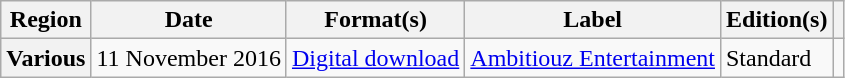<table class="wikitable plainrowheaders">
<tr>
<th scope="col">Region</th>
<th scope="col">Date</th>
<th scope="col">Format(s)</th>
<th scope="col">Label</th>
<th scope="col">Edition(s)</th>
<th scope="col"></th>
</tr>
<tr>
<th scope="row">Various</th>
<td>11 November 2016</td>
<td><a href='#'>Digital download</a></td>
<td><a href='#'>Ambitiouz Entertainment</a></td>
<td>Standard</td>
<td style="text-align:center;"></td>
</tr>
</table>
